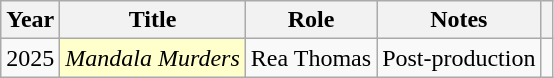<table class="wikitable sortable plainrowheaders">
<tr style="text-align:center;">
<th scope="col">Year</th>
<th scope="col">Title</th>
<th scope="col">Role</th>
<th class="unsortable" scope="col">Notes</th>
<th class="unsortable" scope="col"></th>
</tr>
<tr>
<td>2025</td>
<td scope="row" style="background:#FFFFCC;"><em>Mandala Murders</em> </td>
<td>Rea Thomas</td>
<td>Post-production</td>
<td></td>
</tr>
</table>
